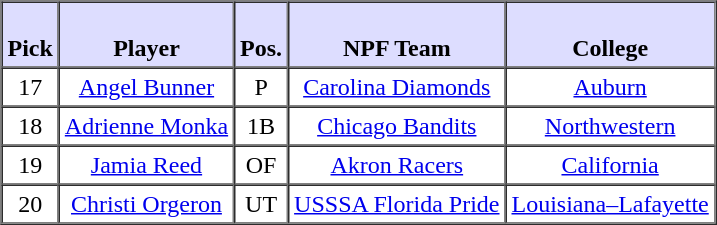<table style="text-align: center" border="1" cellpadding="3" cellspacing="0">
<tr>
<th style="background:#ddf;"><br>Pick</th>
<th style="background:#ddf;"><br>Player</th>
<th style="background:#ddf;"><br>Pos.</th>
<th style="background:#ddf;"><br>NPF Team</th>
<th style="background:#ddf;"><br>College</th>
</tr>
<tr>
<td>17</td>
<td><a href='#'>Angel Bunner</a></td>
<td>P</td>
<td><a href='#'>Carolina Diamonds</a></td>
<td><a href='#'>Auburn</a></td>
</tr>
<tr>
<td>18</td>
<td><a href='#'>Adrienne Monka</a></td>
<td>1B</td>
<td><a href='#'>Chicago Bandits</a></td>
<td><a href='#'>Northwestern</a></td>
</tr>
<tr>
<td>19</td>
<td><a href='#'>Jamia Reed</a></td>
<td>OF</td>
<td><a href='#'>Akron Racers</a></td>
<td><a href='#'>California</a></td>
</tr>
<tr>
<td>20</td>
<td><a href='#'>Christi Orgeron</a></td>
<td>UT</td>
<td><a href='#'>USSSA Florida Pride</a></td>
<td><a href='#'>Louisiana–Lafayette</a></td>
</tr>
</table>
